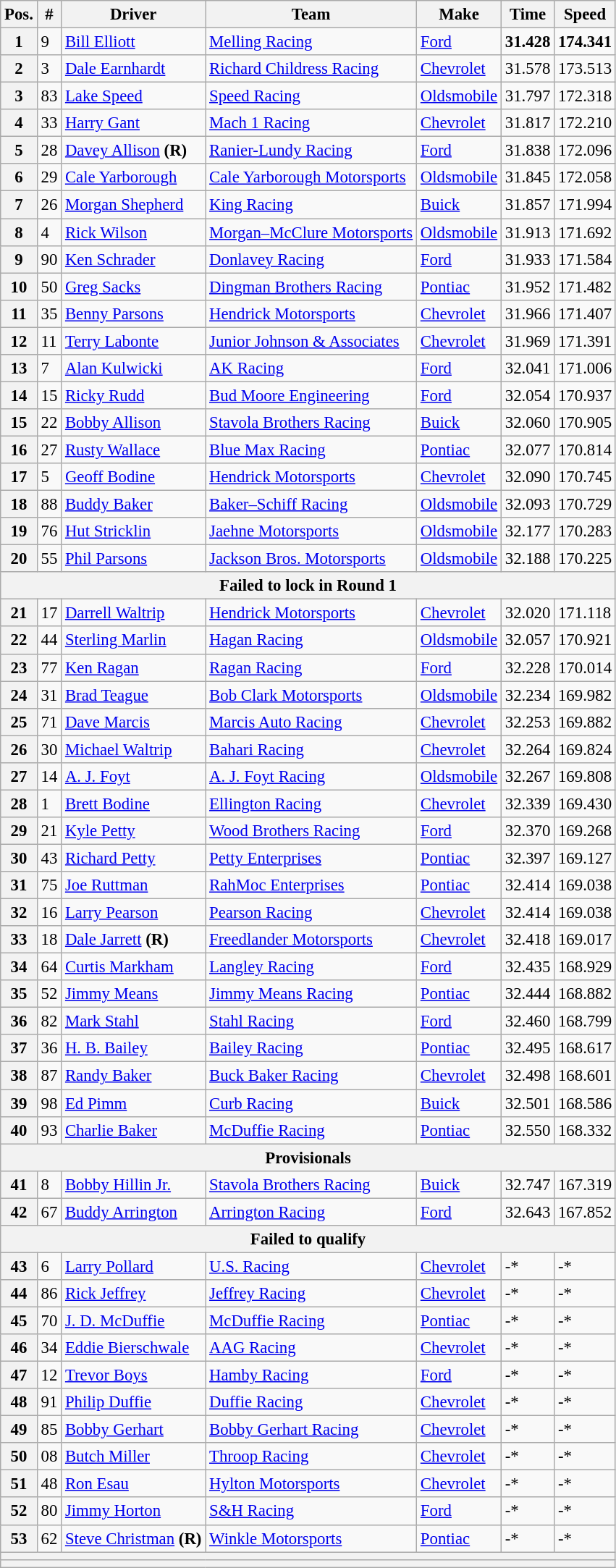<table class="wikitable" style="font-size:95%">
<tr>
<th>Pos.</th>
<th>#</th>
<th>Driver</th>
<th>Team</th>
<th>Make</th>
<th>Time</th>
<th>Speed</th>
</tr>
<tr>
<th>1</th>
<td>9</td>
<td><a href='#'>Bill Elliott</a></td>
<td><a href='#'>Melling Racing</a></td>
<td><a href='#'>Ford</a></td>
<td><strong>31.428</strong></td>
<td><strong>174.341</strong></td>
</tr>
<tr>
<th>2</th>
<td>3</td>
<td><a href='#'>Dale Earnhardt</a></td>
<td><a href='#'>Richard Childress Racing</a></td>
<td><a href='#'>Chevrolet</a></td>
<td>31.578</td>
<td>173.513</td>
</tr>
<tr>
<th>3</th>
<td>83</td>
<td><a href='#'>Lake Speed</a></td>
<td><a href='#'>Speed Racing</a></td>
<td><a href='#'>Oldsmobile</a></td>
<td>31.797</td>
<td>172.318</td>
</tr>
<tr>
<th>4</th>
<td>33</td>
<td><a href='#'>Harry Gant</a></td>
<td><a href='#'>Mach 1 Racing</a></td>
<td><a href='#'>Chevrolet</a></td>
<td>31.817</td>
<td>172.210</td>
</tr>
<tr>
<th>5</th>
<td>28</td>
<td><a href='#'>Davey Allison</a> <strong>(R)</strong></td>
<td><a href='#'>Ranier-Lundy Racing</a></td>
<td><a href='#'>Ford</a></td>
<td>31.838</td>
<td>172.096</td>
</tr>
<tr>
<th>6</th>
<td>29</td>
<td><a href='#'>Cale Yarborough</a></td>
<td><a href='#'>Cale Yarborough Motorsports</a></td>
<td><a href='#'>Oldsmobile</a></td>
<td>31.845</td>
<td>172.058</td>
</tr>
<tr>
<th>7</th>
<td>26</td>
<td><a href='#'>Morgan Shepherd</a></td>
<td><a href='#'>King Racing</a></td>
<td><a href='#'>Buick</a></td>
<td>31.857</td>
<td>171.994</td>
</tr>
<tr>
<th>8</th>
<td>4</td>
<td><a href='#'>Rick Wilson</a></td>
<td><a href='#'>Morgan–McClure Motorsports</a></td>
<td><a href='#'>Oldsmobile</a></td>
<td>31.913</td>
<td>171.692</td>
</tr>
<tr>
<th>9</th>
<td>90</td>
<td><a href='#'>Ken Schrader</a></td>
<td><a href='#'>Donlavey Racing</a></td>
<td><a href='#'>Ford</a></td>
<td>31.933</td>
<td>171.584</td>
</tr>
<tr>
<th>10</th>
<td>50</td>
<td><a href='#'>Greg Sacks</a></td>
<td><a href='#'>Dingman Brothers Racing</a></td>
<td><a href='#'>Pontiac</a></td>
<td>31.952</td>
<td>171.482</td>
</tr>
<tr>
<th>11</th>
<td>35</td>
<td><a href='#'>Benny Parsons</a></td>
<td><a href='#'>Hendrick Motorsports</a></td>
<td><a href='#'>Chevrolet</a></td>
<td>31.966</td>
<td>171.407</td>
</tr>
<tr>
<th>12</th>
<td>11</td>
<td><a href='#'>Terry Labonte</a></td>
<td><a href='#'>Junior Johnson & Associates</a></td>
<td><a href='#'>Chevrolet</a></td>
<td>31.969</td>
<td>171.391</td>
</tr>
<tr>
<th>13</th>
<td>7</td>
<td><a href='#'>Alan Kulwicki</a></td>
<td><a href='#'>AK Racing</a></td>
<td><a href='#'>Ford</a></td>
<td>32.041</td>
<td>171.006</td>
</tr>
<tr>
<th>14</th>
<td>15</td>
<td><a href='#'>Ricky Rudd</a></td>
<td><a href='#'>Bud Moore Engineering</a></td>
<td><a href='#'>Ford</a></td>
<td>32.054</td>
<td>170.937</td>
</tr>
<tr>
<th>15</th>
<td>22</td>
<td><a href='#'>Bobby Allison</a></td>
<td><a href='#'>Stavola Brothers Racing</a></td>
<td><a href='#'>Buick</a></td>
<td>32.060</td>
<td>170.905</td>
</tr>
<tr>
<th>16</th>
<td>27</td>
<td><a href='#'>Rusty Wallace</a></td>
<td><a href='#'>Blue Max Racing</a></td>
<td><a href='#'>Pontiac</a></td>
<td>32.077</td>
<td>170.814</td>
</tr>
<tr>
<th>17</th>
<td>5</td>
<td><a href='#'>Geoff Bodine</a></td>
<td><a href='#'>Hendrick Motorsports</a></td>
<td><a href='#'>Chevrolet</a></td>
<td>32.090</td>
<td>170.745</td>
</tr>
<tr>
<th>18</th>
<td>88</td>
<td><a href='#'>Buddy Baker</a></td>
<td><a href='#'>Baker–Schiff Racing</a></td>
<td><a href='#'>Oldsmobile</a></td>
<td>32.093</td>
<td>170.729</td>
</tr>
<tr>
<th>19</th>
<td>76</td>
<td><a href='#'>Hut Stricklin</a></td>
<td><a href='#'>Jaehne Motorsports</a></td>
<td><a href='#'>Oldsmobile</a></td>
<td>32.177</td>
<td>170.283</td>
</tr>
<tr>
<th>20</th>
<td>55</td>
<td><a href='#'>Phil Parsons</a></td>
<td><a href='#'>Jackson Bros. Motorsports</a></td>
<td><a href='#'>Oldsmobile</a></td>
<td>32.188</td>
<td>170.225</td>
</tr>
<tr>
<th colspan="7">Failed to lock in Round 1</th>
</tr>
<tr>
<th>21</th>
<td>17</td>
<td><a href='#'>Darrell Waltrip</a></td>
<td><a href='#'>Hendrick Motorsports</a></td>
<td><a href='#'>Chevrolet</a></td>
<td>32.020</td>
<td>171.118</td>
</tr>
<tr>
<th>22</th>
<td>44</td>
<td><a href='#'>Sterling Marlin</a></td>
<td><a href='#'>Hagan Racing</a></td>
<td><a href='#'>Oldsmobile</a></td>
<td>32.057</td>
<td>170.921</td>
</tr>
<tr>
<th>23</th>
<td>77</td>
<td><a href='#'>Ken Ragan</a></td>
<td><a href='#'>Ragan Racing</a></td>
<td><a href='#'>Ford</a></td>
<td>32.228</td>
<td>170.014</td>
</tr>
<tr>
<th>24</th>
<td>31</td>
<td><a href='#'>Brad Teague</a></td>
<td><a href='#'>Bob Clark Motorsports</a></td>
<td><a href='#'>Oldsmobile</a></td>
<td>32.234</td>
<td>169.982</td>
</tr>
<tr>
<th>25</th>
<td>71</td>
<td><a href='#'>Dave Marcis</a></td>
<td><a href='#'>Marcis Auto Racing</a></td>
<td><a href='#'>Chevrolet</a></td>
<td>32.253</td>
<td>169.882</td>
</tr>
<tr>
<th>26</th>
<td>30</td>
<td><a href='#'>Michael Waltrip</a></td>
<td><a href='#'>Bahari Racing</a></td>
<td><a href='#'>Chevrolet</a></td>
<td>32.264</td>
<td>169.824</td>
</tr>
<tr>
<th>27</th>
<td>14</td>
<td><a href='#'>A. J. Foyt</a></td>
<td><a href='#'>A. J. Foyt Racing</a></td>
<td><a href='#'>Oldsmobile</a></td>
<td>32.267</td>
<td>169.808</td>
</tr>
<tr>
<th>28</th>
<td>1</td>
<td><a href='#'>Brett Bodine</a></td>
<td><a href='#'>Ellington Racing</a></td>
<td><a href='#'>Chevrolet</a></td>
<td>32.339</td>
<td>169.430</td>
</tr>
<tr>
<th>29</th>
<td>21</td>
<td><a href='#'>Kyle Petty</a></td>
<td><a href='#'>Wood Brothers Racing</a></td>
<td><a href='#'>Ford</a></td>
<td>32.370</td>
<td>169.268</td>
</tr>
<tr>
<th>30</th>
<td>43</td>
<td><a href='#'>Richard Petty</a></td>
<td><a href='#'>Petty Enterprises</a></td>
<td><a href='#'>Pontiac</a></td>
<td>32.397</td>
<td>169.127</td>
</tr>
<tr>
<th>31</th>
<td>75</td>
<td><a href='#'>Joe Ruttman</a></td>
<td><a href='#'>RahMoc Enterprises</a></td>
<td><a href='#'>Pontiac</a></td>
<td>32.414</td>
<td>169.038</td>
</tr>
<tr>
<th>32</th>
<td>16</td>
<td><a href='#'>Larry Pearson</a></td>
<td><a href='#'>Pearson Racing</a></td>
<td><a href='#'>Chevrolet</a></td>
<td>32.414</td>
<td>169.038</td>
</tr>
<tr>
<th>33</th>
<td>18</td>
<td><a href='#'>Dale Jarrett</a> <strong>(R)</strong></td>
<td><a href='#'>Freedlander Motorsports</a></td>
<td><a href='#'>Chevrolet</a></td>
<td>32.418</td>
<td>169.017</td>
</tr>
<tr>
<th>34</th>
<td>64</td>
<td><a href='#'>Curtis Markham</a></td>
<td><a href='#'>Langley Racing</a></td>
<td><a href='#'>Ford</a></td>
<td>32.435</td>
<td>168.929</td>
</tr>
<tr>
<th>35</th>
<td>52</td>
<td><a href='#'>Jimmy Means</a></td>
<td><a href='#'>Jimmy Means Racing</a></td>
<td><a href='#'>Pontiac</a></td>
<td>32.444</td>
<td>168.882</td>
</tr>
<tr>
<th>36</th>
<td>82</td>
<td><a href='#'>Mark Stahl</a></td>
<td><a href='#'>Stahl Racing</a></td>
<td><a href='#'>Ford</a></td>
<td>32.460</td>
<td>168.799</td>
</tr>
<tr>
<th>37</th>
<td>36</td>
<td><a href='#'>H. B. Bailey</a></td>
<td><a href='#'>Bailey Racing</a></td>
<td><a href='#'>Pontiac</a></td>
<td>32.495</td>
<td>168.617</td>
</tr>
<tr>
<th>38</th>
<td>87</td>
<td><a href='#'>Randy Baker</a></td>
<td><a href='#'>Buck Baker Racing</a></td>
<td><a href='#'>Chevrolet</a></td>
<td>32.498</td>
<td>168.601</td>
</tr>
<tr>
<th>39</th>
<td>98</td>
<td><a href='#'>Ed Pimm</a></td>
<td><a href='#'>Curb Racing</a></td>
<td><a href='#'>Buick</a></td>
<td>32.501</td>
<td>168.586</td>
</tr>
<tr>
<th>40</th>
<td>93</td>
<td><a href='#'>Charlie Baker</a></td>
<td><a href='#'>McDuffie Racing</a></td>
<td><a href='#'>Pontiac</a></td>
<td>32.550</td>
<td>168.332</td>
</tr>
<tr>
<th colspan="7">Provisionals</th>
</tr>
<tr>
<th>41</th>
<td>8</td>
<td><a href='#'>Bobby Hillin Jr.</a></td>
<td><a href='#'>Stavola Brothers Racing</a></td>
<td><a href='#'>Buick</a></td>
<td>32.747</td>
<td>167.319</td>
</tr>
<tr>
<th>42</th>
<td>67</td>
<td><a href='#'>Buddy Arrington</a></td>
<td><a href='#'>Arrington Racing</a></td>
<td><a href='#'>Ford</a></td>
<td>32.643</td>
<td>167.852</td>
</tr>
<tr>
<th colspan="7">Failed to qualify</th>
</tr>
<tr>
<th>43</th>
<td>6</td>
<td><a href='#'>Larry Pollard</a></td>
<td><a href='#'>U.S. Racing</a></td>
<td><a href='#'>Chevrolet</a></td>
<td>-*</td>
<td>-*</td>
</tr>
<tr>
<th>44</th>
<td>86</td>
<td><a href='#'>Rick Jeffrey</a></td>
<td><a href='#'>Jeffrey Racing</a></td>
<td><a href='#'>Chevrolet</a></td>
<td>-*</td>
<td>-*</td>
</tr>
<tr>
<th>45</th>
<td>70</td>
<td><a href='#'>J. D. McDuffie</a></td>
<td><a href='#'>McDuffie Racing</a></td>
<td><a href='#'>Pontiac</a></td>
<td>-*</td>
<td>-*</td>
</tr>
<tr>
<th>46</th>
<td>34</td>
<td><a href='#'>Eddie Bierschwale</a></td>
<td><a href='#'>AAG Racing</a></td>
<td><a href='#'>Chevrolet</a></td>
<td>-*</td>
<td>-*</td>
</tr>
<tr>
<th>47</th>
<td>12</td>
<td><a href='#'>Trevor Boys</a></td>
<td><a href='#'>Hamby Racing</a></td>
<td><a href='#'>Ford</a></td>
<td>-*</td>
<td>-*</td>
</tr>
<tr>
<th>48</th>
<td>91</td>
<td><a href='#'>Philip Duffie</a></td>
<td><a href='#'>Duffie Racing</a></td>
<td><a href='#'>Chevrolet</a></td>
<td>-*</td>
<td>-*</td>
</tr>
<tr>
<th>49</th>
<td>85</td>
<td><a href='#'>Bobby Gerhart</a></td>
<td><a href='#'>Bobby Gerhart Racing</a></td>
<td><a href='#'>Chevrolet</a></td>
<td>-*</td>
<td>-*</td>
</tr>
<tr>
<th>50</th>
<td>08</td>
<td><a href='#'>Butch Miller</a></td>
<td><a href='#'>Throop Racing</a></td>
<td><a href='#'>Chevrolet</a></td>
<td>-*</td>
<td>-*</td>
</tr>
<tr>
<th>51</th>
<td>48</td>
<td><a href='#'>Ron Esau</a></td>
<td><a href='#'>Hylton Motorsports</a></td>
<td><a href='#'>Chevrolet</a></td>
<td>-*</td>
<td>-*</td>
</tr>
<tr>
<th>52</th>
<td>80</td>
<td><a href='#'>Jimmy Horton</a></td>
<td><a href='#'>S&H Racing</a></td>
<td><a href='#'>Ford</a></td>
<td>-*</td>
<td>-*</td>
</tr>
<tr>
<th>53</th>
<td>62</td>
<td><a href='#'>Steve Christman</a> <strong>(R)</strong></td>
<td><a href='#'>Winkle Motorsports</a></td>
<td><a href='#'>Pontiac</a></td>
<td>-*</td>
<td>-*</td>
</tr>
<tr>
<th colspan="7"></th>
</tr>
<tr>
<th colspan="7"></th>
</tr>
</table>
